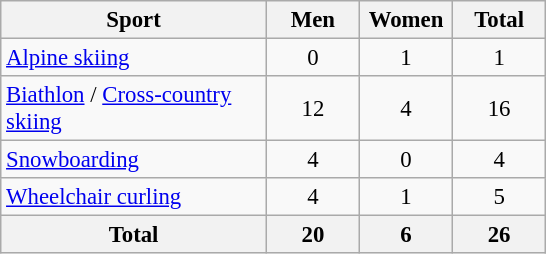<table class="sortable wikitable" style="text-align:center; font-size: 95%">
<tr>
<th width=170>Sport</th>
<th width=55>Men</th>
<th width=55>Women</th>
<th width=55>Total</th>
</tr>
<tr>
<td align=left><a href='#'>Alpine skiing</a></td>
<td>0</td>
<td>1</td>
<td>1</td>
</tr>
<tr>
<td align=left><a href='#'>Biathlon</a> / <a href='#'>Cross-country skiing</a></td>
<td>12</td>
<td>4</td>
<td>16</td>
</tr>
<tr>
<td align=left><a href='#'>Snowboarding</a></td>
<td>4</td>
<td>0</td>
<td>4</td>
</tr>
<tr>
<td align=left><a href='#'>Wheelchair curling</a></td>
<td>4</td>
<td>1</td>
<td>5</td>
</tr>
<tr>
<th>Total</th>
<th>20</th>
<th>6</th>
<th>26</th>
</tr>
</table>
